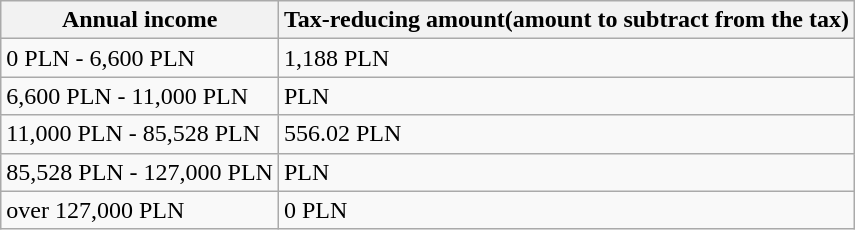<table class="wikitable">
<tr>
<th>Annual income</th>
<th>Tax-reducing amount(amount to subtract from the tax)</th>
</tr>
<tr>
<td>0 PLN - 6,600 PLN</td>
<td>1,188 PLN</td>
</tr>
<tr>
<td>6,600 PLN - 11,000 PLN</td>
<td> PLN</td>
</tr>
<tr>
<td>11,000 PLN - 85,528 PLN</td>
<td>556.02 PLN</td>
</tr>
<tr>
<td>85,528 PLN - 127,000 PLN</td>
<td>PLN</td>
</tr>
<tr>
<td>over 127,000 PLN</td>
<td>0 PLN</td>
</tr>
</table>
